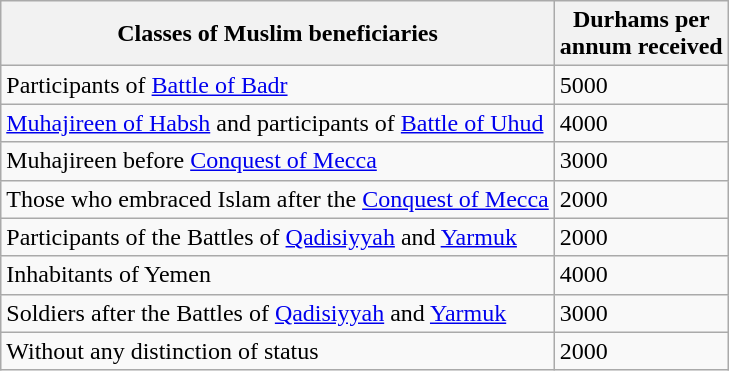<table class="wikitable">
<tr>
<th>Classes of Muslim beneficiaries</th>
<th>Durhams per<br>annum received</th>
</tr>
<tr>
<td>Participants of <a href='#'>Battle of Badr</a></td>
<td>5000</td>
</tr>
<tr>
<td><a href='#'>Muhajireen of Habsh</a> and participants of <a href='#'>Battle of Uhud</a></td>
<td>4000</td>
</tr>
<tr>
<td>Muhajireen before <a href='#'>Conquest of Mecca</a></td>
<td>3000</td>
</tr>
<tr>
<td>Those who embraced Islam after the <a href='#'>Conquest of Mecca</a></td>
<td>2000</td>
</tr>
<tr>
<td>Participants of the Battles of <a href='#'>Qadisiyyah</a> and <a href='#'>Yarmuk</a></td>
<td>2000</td>
</tr>
<tr>
<td>Inhabitants of Yemen</td>
<td>4000</td>
</tr>
<tr>
<td>Soldiers after the Battles of <a href='#'>Qadisiyyah</a> and <a href='#'>Yarmuk</a></td>
<td>3000</td>
</tr>
<tr>
<td>Without any distinction of status</td>
<td>2000</td>
</tr>
</table>
